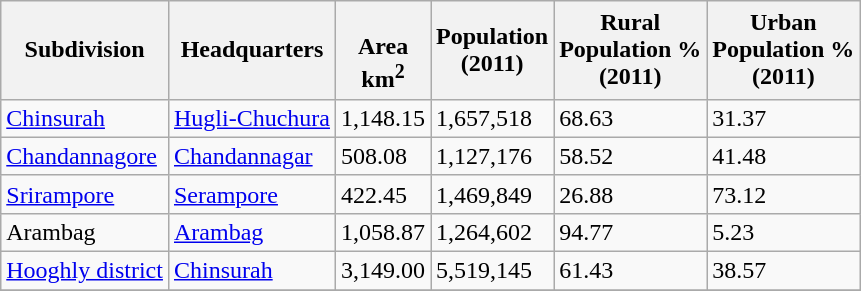<table class="wikitable sortable">
<tr>
<th>Subdivision</th>
<th>Headquarters</th>
<th><br>Area<br>km<sup>2</sup></th>
<th>Population<br>(2011)</th>
<th>Rural<br>Population %<br>(2011)</th>
<th>Urban<br> Population % <br>(2011)</th>
</tr>
<tr>
<td><a href='#'>Chinsurah</a></td>
<td><a href='#'>Hugli-Chuchura</a></td>
<td>1,148.15</td>
<td>1,657,518</td>
<td>68.63</td>
<td>31.37</td>
</tr>
<tr>
<td><a href='#'>Chandannagore</a></td>
<td><a href='#'>Chandannagar</a></td>
<td>508.08</td>
<td>1,127,176</td>
<td>58.52</td>
<td>41.48</td>
</tr>
<tr>
<td><a href='#'>Srirampore</a></td>
<td><a href='#'>Serampore</a></td>
<td>422.45</td>
<td>1,469,849</td>
<td>26.88</td>
<td>73.12</td>
</tr>
<tr>
<td>Arambag</td>
<td><a href='#'>Arambag</a></td>
<td>1,058.87</td>
<td>1,264,602</td>
<td>94.77</td>
<td>5.23</td>
</tr>
<tr>
<td><a href='#'>Hooghly district</a></td>
<td><a href='#'>Chinsurah</a></td>
<td>3,149.00</td>
<td>5,519,145</td>
<td>61.43</td>
<td>38.57</td>
</tr>
<tr>
</tr>
</table>
